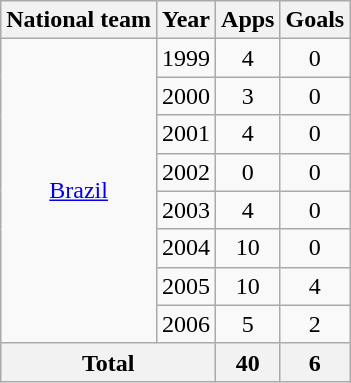<table class="wikitable" style="text-align:center">
<tr>
<th>National team</th>
<th>Year</th>
<th>Apps</th>
<th>Goals</th>
</tr>
<tr>
<td rowspan="8"><a href='#'>Brazil</a></td>
<td>1999</td>
<td>4</td>
<td>0</td>
</tr>
<tr>
<td>2000</td>
<td>3</td>
<td>0</td>
</tr>
<tr>
<td>2001</td>
<td>4</td>
<td>0</td>
</tr>
<tr>
<td>2002</td>
<td>0</td>
<td>0</td>
</tr>
<tr>
<td>2003</td>
<td>4</td>
<td>0</td>
</tr>
<tr>
<td>2004</td>
<td>10</td>
<td>0</td>
</tr>
<tr>
<td>2005</td>
<td>10</td>
<td>4</td>
</tr>
<tr>
<td>2006</td>
<td>5</td>
<td>2</td>
</tr>
<tr>
<th colspan="2">Total</th>
<th>40</th>
<th>6</th>
</tr>
</table>
